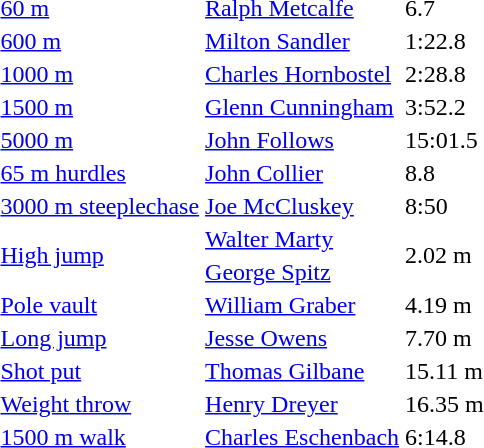<table>
<tr>
<td><a href='#'>60 m</a></td>
<td><a href='#'>Ralph Metcalfe</a></td>
<td>6.7</td>
<td></td>
<td></td>
<td></td>
<td></td>
</tr>
<tr>
<td><a href='#'>600 m</a></td>
<td><a href='#'>Milton Sandler</a></td>
<td>1:22.8</td>
<td></td>
<td></td>
<td></td>
<td></td>
</tr>
<tr>
<td><a href='#'>1000 m</a></td>
<td><a href='#'>Charles Hornbostel</a></td>
<td>2:28.8</td>
<td></td>
<td></td>
<td></td>
<td></td>
</tr>
<tr>
<td><a href='#'>1500 m</a></td>
<td><a href='#'>Glenn Cunningham</a></td>
<td>3:52.2</td>
<td></td>
<td></td>
<td></td>
<td></td>
</tr>
<tr>
<td><a href='#'>5000 m</a></td>
<td><a href='#'>John Follows</a></td>
<td>15:01.5</td>
<td></td>
<td></td>
<td></td>
<td></td>
</tr>
<tr>
<td><a href='#'>65 m hurdles</a></td>
<td><a href='#'>John Collier</a></td>
<td>8.8</td>
<td></td>
<td></td>
<td></td>
<td></td>
</tr>
<tr>
<td><a href='#'>3000 m steeplechase</a></td>
<td><a href='#'>Joe McCluskey</a></td>
<td>8:50</td>
<td></td>
<td></td>
<td></td>
<td></td>
</tr>
<tr>
<td rowspan=2><a href='#'>High jump</a></td>
<td><a href='#'>Walter Marty</a></td>
<td rowspan=2>2.02 m</td>
<td rowspan=2></td>
<td rowspan=2></td>
<td rowspan=2></td>
<td rowspan=2></td>
</tr>
<tr>
<td><a href='#'>George Spitz</a></td>
</tr>
<tr>
<td><a href='#'>Pole vault</a></td>
<td><a href='#'>William Graber</a></td>
<td>4.19 m</td>
<td></td>
<td></td>
<td></td>
<td></td>
</tr>
<tr>
<td><a href='#'>Long jump</a></td>
<td><a href='#'>Jesse Owens</a></td>
<td>7.70 m</td>
<td></td>
<td></td>
<td></td>
<td></td>
</tr>
<tr>
<td><a href='#'>Shot put</a></td>
<td><a href='#'>Thomas Gilbane</a></td>
<td>15.11 m</td>
<td></td>
<td></td>
<td></td>
<td></td>
</tr>
<tr>
<td><a href='#'>Weight throw</a></td>
<td><a href='#'>Henry Dreyer</a></td>
<td>16.35 m</td>
<td></td>
<td></td>
<td></td>
<td></td>
</tr>
<tr>
<td><a href='#'>1500 m walk</a></td>
<td><a href='#'>Charles Eschenbach</a></td>
<td>6:14.8</td>
<td></td>
<td></td>
<td></td>
<td></td>
</tr>
</table>
